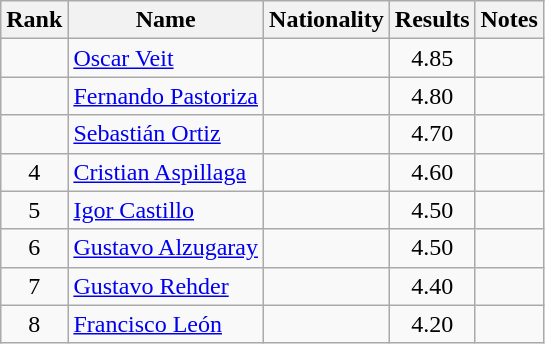<table class="wikitable sortable" style="text-align:center">
<tr>
<th>Rank</th>
<th>Name</th>
<th>Nationality</th>
<th>Results</th>
<th>Notes</th>
</tr>
<tr>
<td></td>
<td align=left><a href='#'>Oscar Veit</a></td>
<td align=left></td>
<td>4.85</td>
<td></td>
</tr>
<tr>
<td></td>
<td align=left><a href='#'>Fernando Pastoriza</a></td>
<td align=left></td>
<td>4.80</td>
<td></td>
</tr>
<tr>
<td></td>
<td align=left><a href='#'>Sebastián Ortiz</a></td>
<td align=left></td>
<td>4.70</td>
<td></td>
</tr>
<tr>
<td>4</td>
<td align=left><a href='#'>Cristian Aspillaga</a></td>
<td align=left></td>
<td>4.60</td>
<td></td>
</tr>
<tr>
<td>5</td>
<td align=left><a href='#'>Igor Castillo</a></td>
<td align=left></td>
<td>4.50</td>
<td></td>
</tr>
<tr>
<td>6</td>
<td align=left><a href='#'>Gustavo Alzugaray</a></td>
<td align=left></td>
<td>4.50</td>
<td></td>
</tr>
<tr>
<td>7</td>
<td align=left><a href='#'>Gustavo Rehder</a></td>
<td align=left></td>
<td>4.40</td>
<td></td>
</tr>
<tr>
<td>8</td>
<td align=left><a href='#'>Francisco León</a></td>
<td align=left></td>
<td>4.20</td>
<td></td>
</tr>
</table>
